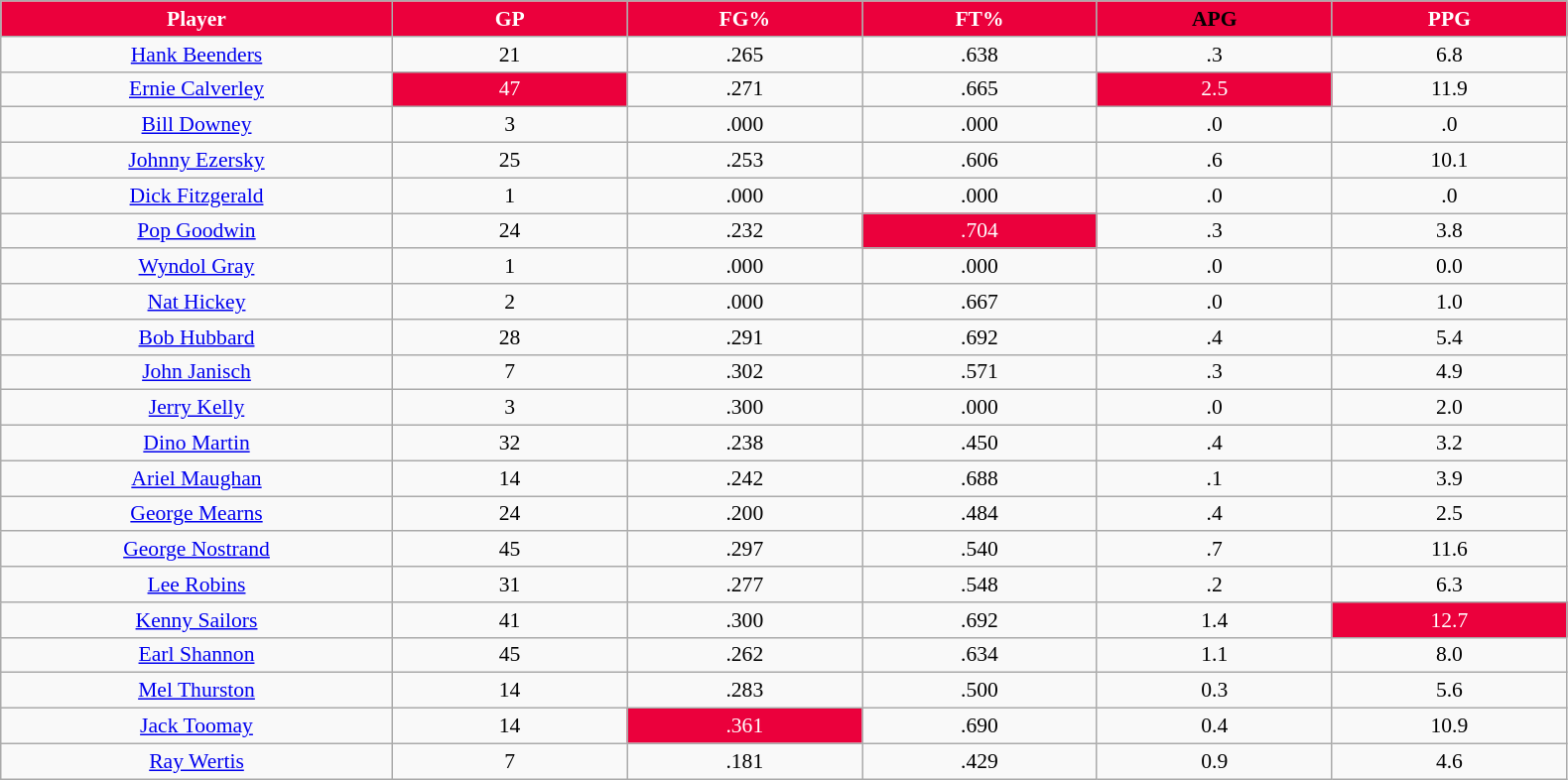<table class="wikitable sortable" style="font-size:90%; text-align:center; white-space:nowrap;">
<tr>
<th width="10%" style="background:#eb003c;color:white;">Player</th>
<th width="6%" style="background:#eb003c;color:white;">GP</th>
<th width="6%" style="background:#eb003c;color:white;">FG%</th>
<th width="6%" style="background:#eb003c;color:white;">FT%</th>
<th width="6%" style="background:#eb003c;nab;">APG</th>
<th width="6%" style="background:#eb003c;color:white;">PPG</th>
</tr>
<tr>
<td><a href='#'>Hank Beenders</a></td>
<td>21</td>
<td>.265</td>
<td>.638</td>
<td>.3</td>
<td>6.8</td>
</tr>
<tr>
<td><a href='#'>Ernie Calverley</a></td>
<td style="background:#eb003c;color:white;">47</td>
<td>.271</td>
<td>.665</td>
<td style="background:#eb003c;color:white;">2.5</td>
<td>11.9</td>
</tr>
<tr>
<td><a href='#'>Bill Downey</a></td>
<td>3</td>
<td>.000</td>
<td>.000</td>
<td>.0</td>
<td>.0</td>
</tr>
<tr>
<td><a href='#'>Johnny Ezersky</a></td>
<td>25</td>
<td>.253</td>
<td>.606</td>
<td>.6</td>
<td>10.1</td>
</tr>
<tr>
<td><a href='#'>Dick Fitzgerald</a></td>
<td>1</td>
<td>.000</td>
<td>.000</td>
<td>.0</td>
<td>.0</td>
</tr>
<tr>
<td><a href='#'>Pop Goodwin</a></td>
<td>24</td>
<td>.232</td>
<td style="background:#eb003c;color:white;">.704</td>
<td>.3</td>
<td>3.8</td>
</tr>
<tr>
<td><a href='#'>Wyndol Gray</a></td>
<td>1</td>
<td>.000</td>
<td>.000</td>
<td>.0</td>
<td>0.0</td>
</tr>
<tr>
<td><a href='#'>Nat Hickey</a></td>
<td>2</td>
<td>.000</td>
<td>.667</td>
<td>.0</td>
<td>1.0</td>
</tr>
<tr>
<td><a href='#'>Bob Hubbard</a></td>
<td>28</td>
<td>.291</td>
<td>.692</td>
<td>.4</td>
<td>5.4</td>
</tr>
<tr>
<td><a href='#'>John Janisch</a></td>
<td>7</td>
<td>.302</td>
<td>.571</td>
<td>.3</td>
<td>4.9</td>
</tr>
<tr>
<td><a href='#'>Jerry Kelly</a></td>
<td>3</td>
<td>.300</td>
<td>.000</td>
<td>.0</td>
<td>2.0</td>
</tr>
<tr>
<td><a href='#'>Dino Martin</a></td>
<td>32</td>
<td>.238</td>
<td>.450</td>
<td>.4</td>
<td>3.2</td>
</tr>
<tr>
<td><a href='#'>Ariel Maughan</a></td>
<td>14</td>
<td>.242</td>
<td>.688</td>
<td>.1</td>
<td>3.9</td>
</tr>
<tr>
<td><a href='#'>George Mearns</a></td>
<td>24</td>
<td>.200</td>
<td>.484</td>
<td>.4</td>
<td>2.5</td>
</tr>
<tr>
<td><a href='#'>George Nostrand</a></td>
<td>45</td>
<td>.297</td>
<td>.540</td>
<td>.7</td>
<td>11.6</td>
</tr>
<tr>
<td><a href='#'>Lee Robins</a></td>
<td>31</td>
<td>.277</td>
<td>.548</td>
<td>.2</td>
<td>6.3</td>
</tr>
<tr>
<td><a href='#'>Kenny Sailors</a></td>
<td>41</td>
<td>.300</td>
<td>.692</td>
<td>1.4</td>
<td style="background:#eb003c;color:white;">12.7</td>
</tr>
<tr>
<td><a href='#'>Earl Shannon</a></td>
<td>45</td>
<td>.262</td>
<td>.634</td>
<td>1.1</td>
<td>8.0</td>
</tr>
<tr>
<td><a href='#'>Mel Thurston</a></td>
<td>14</td>
<td>.283</td>
<td>.500</td>
<td>0.3</td>
<td>5.6</td>
</tr>
<tr>
<td><a href='#'>Jack Toomay</a></td>
<td>14</td>
<td style="background:#eb003c;color:white;">.361</td>
<td>.690</td>
<td>0.4</td>
<td>10.9</td>
</tr>
<tr>
<td><a href='#'>Ray Wertis</a></td>
<td>7</td>
<td>.181</td>
<td>.429</td>
<td>0.9</td>
<td>4.6</td>
</tr>
</table>
